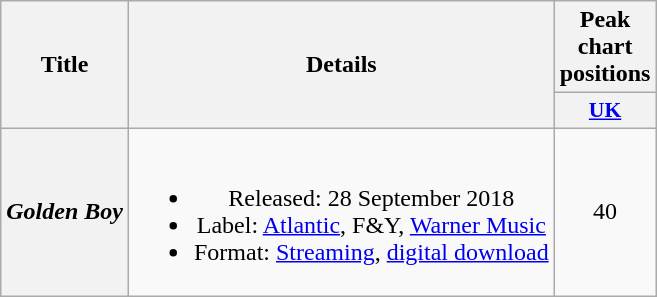<table class="wikitable plainrowheaders" style="text-align:center;">
<tr>
<th scope="col" rowspan="2">Title</th>
<th scope="col" rowspan="2">Details</th>
<th scope="col" colspan="1">Peak chart positions</th>
</tr>
<tr>
<th scope="col" style="width:3em;font-size:90%;"><a href='#'>UK</a><br></th>
</tr>
<tr>
<th scope="row"><em>Golden Boy</em></th>
<td><br><ul><li>Released: 28 September 2018</li><li>Label: <a href='#'>Atlantic</a>, F&Y, <a href='#'>Warner Music</a></li><li>Format: <a href='#'>Streaming</a>, <a href='#'>digital download</a></li></ul></td>
<td>40</td>
</tr>
</table>
